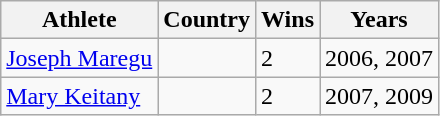<table class="wikitable sortable">
<tr>
<th>Athlete</th>
<th>Country</th>
<th>Wins</th>
<th>Years</th>
</tr>
<tr>
<td><a href='#'>Joseph Maregu</a></td>
<td></td>
<td>2</td>
<td>2006, 2007</td>
</tr>
<tr>
<td><a href='#'>Mary Keitany</a></td>
<td></td>
<td>2</td>
<td>2007, 2009</td>
</tr>
</table>
